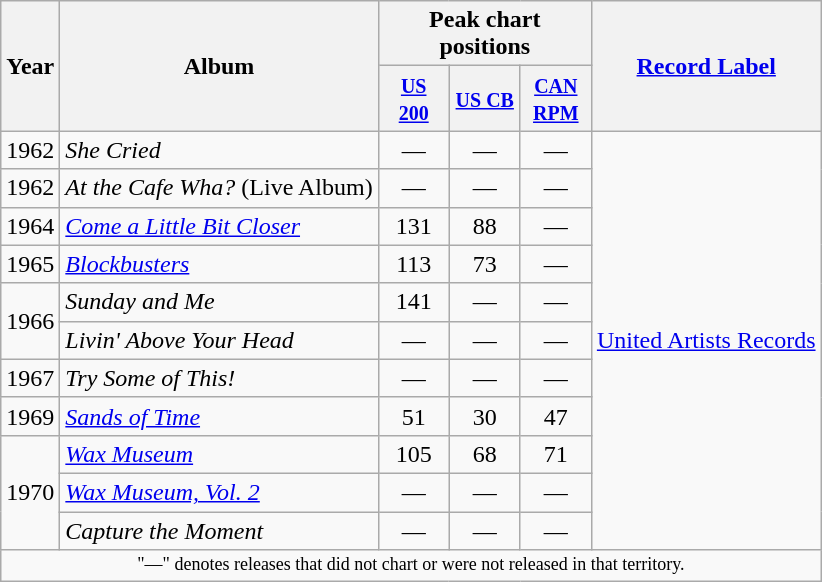<table class="wikitable" style=text-align:center;>
<tr>
<th scope="col" rowspan="2">Year</th>
<th scope="col" rowspan="2">Album</th>
<th scope="col" colspan="3">Peak chart positions</th>
<th scope="col" rowspan="2"><a href='#'>Record Label</a></th>
</tr>
<tr>
<th style="width:40px;"><small><a href='#'>US 200</a></small><br></th>
<th style="width:40px;"><small><a href='#'>US CB</a></small><br></th>
<th style="width:40px;"><small><a href='#'>CAN RPM</a></small><br></th>
</tr>
<tr>
<td>1962</td>
<td align=left><em>She Cried</em></td>
<td>—</td>
<td>—</td>
<td>—</td>
<td rowspan="11"><a href='#'>United Artists Records</a></td>
</tr>
<tr>
<td>1962</td>
<td align=left><em>At the Cafe Wha?</em> (Live Album)</td>
<td>—</td>
<td>—</td>
<td>—</td>
</tr>
<tr>
<td>1964</td>
<td align=left><em><a href='#'>Come a Little Bit Closer</a></em></td>
<td>131</td>
<td>88</td>
<td>—</td>
</tr>
<tr>
<td>1965</td>
<td align=left><em><a href='#'>Blockbusters</a></em></td>
<td>113</td>
<td>73</td>
<td>—</td>
</tr>
<tr>
<td rowspan="2">1966</td>
<td align=left><em>Sunday and Me</em></td>
<td>141</td>
<td>—</td>
<td>—</td>
</tr>
<tr>
<td align=left><em>Livin' Above Your Head</em></td>
<td>—</td>
<td>—</td>
<td>—</td>
</tr>
<tr>
<td>1967</td>
<td align=left><em>Try Some of This!</em></td>
<td>—</td>
<td>—</td>
<td>—</td>
</tr>
<tr>
<td>1969</td>
<td align=left><em><a href='#'>Sands of Time</a></em></td>
<td>51</td>
<td>30</td>
<td>47</td>
</tr>
<tr>
<td rowspan="3">1970</td>
<td align=left><em><a href='#'>Wax Museum</a></em></td>
<td>105</td>
<td>68</td>
<td>71</td>
</tr>
<tr>
<td align=left><em><a href='#'>Wax Museum, Vol. 2</a></em></td>
<td>—</td>
<td>—</td>
<td>—</td>
</tr>
<tr>
<td align=left><em>Capture the Moment</em></td>
<td>—</td>
<td>—</td>
<td>—</td>
</tr>
<tr>
<td colspan="6" style="text-align:center; font-size:9pt;">"—" denotes releases that did not chart or were not released in that territory.</td>
</tr>
</table>
